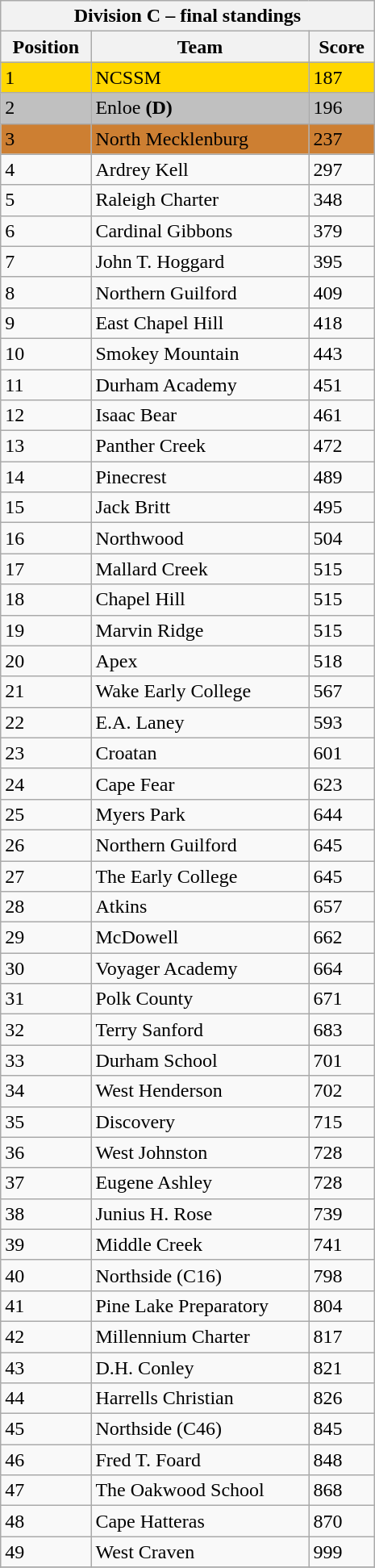<table class="wikitable collapsible collapsed" style="float:right; width:310px">
<tr>
<th colspan=3>Division C – final standings</th>
</tr>
<tr>
<th>Position</th>
<th>Team</th>
<th>Score</th>
</tr>
<tr style="background:#ffd700; color:black">
<td>1</td>
<td>NCSSM</td>
<td>187</td>
</tr>
<tr style="background:#c0c0c0; color:black">
<td>2</td>
<td>Enloe <strong>(D)</strong></td>
<td>196</td>
</tr>
<tr style="background:#cd7f32; color:black">
<td>3</td>
<td>North Mecklenburg</td>
<td>237</td>
</tr>
<tr>
<td>4</td>
<td>Ardrey Kell</td>
<td>297</td>
</tr>
<tr>
<td>5</td>
<td>Raleigh Charter</td>
<td>348</td>
</tr>
<tr>
<td>6</td>
<td>Cardinal Gibbons</td>
<td>379</td>
</tr>
<tr>
<td>7</td>
<td>John T. Hoggard</td>
<td>395</td>
</tr>
<tr>
<td>8</td>
<td>Northern Guilford</td>
<td>409</td>
</tr>
<tr>
<td>9</td>
<td>East Chapel Hill</td>
<td>418</td>
</tr>
<tr>
<td>10</td>
<td>Smokey Mountain</td>
<td>443</td>
</tr>
<tr>
<td>11</td>
<td>Durham Academy</td>
<td>451</td>
</tr>
<tr>
<td>12</td>
<td>Isaac Bear</td>
<td>461</td>
</tr>
<tr>
<td>13</td>
<td>Panther Creek</td>
<td>472</td>
</tr>
<tr>
<td>14</td>
<td>Pinecrest</td>
<td>489</td>
</tr>
<tr>
<td>15</td>
<td>Jack Britt</td>
<td>495</td>
</tr>
<tr>
<td>16</td>
<td>Northwood</td>
<td>504</td>
</tr>
<tr>
<td>17</td>
<td>Mallard Creek</td>
<td>515</td>
</tr>
<tr>
<td>18</td>
<td>Chapel Hill</td>
<td>515</td>
</tr>
<tr>
<td>19</td>
<td>Marvin Ridge</td>
<td>515</td>
</tr>
<tr>
<td>20</td>
<td>Apex</td>
<td>518</td>
</tr>
<tr>
<td>21</td>
<td>Wake Early College</td>
<td>567</td>
</tr>
<tr>
<td>22</td>
<td>E.A. Laney</td>
<td>593</td>
</tr>
<tr>
<td>23</td>
<td>Croatan</td>
<td>601</td>
</tr>
<tr>
<td>24</td>
<td>Cape Fear</td>
<td>623</td>
</tr>
<tr>
<td>25</td>
<td>Myers Park</td>
<td>644</td>
</tr>
<tr>
<td>26</td>
<td>Northern Guilford</td>
<td>645</td>
</tr>
<tr>
<td>27</td>
<td>The Early College</td>
<td>645</td>
</tr>
<tr>
<td>28</td>
<td>Atkins</td>
<td>657</td>
</tr>
<tr>
<td>29</td>
<td>McDowell</td>
<td>662</td>
</tr>
<tr>
<td>30</td>
<td>Voyager Academy</td>
<td>664</td>
</tr>
<tr>
<td>31</td>
<td>Polk County</td>
<td>671</td>
</tr>
<tr>
<td>32</td>
<td>Terry Sanford</td>
<td>683</td>
</tr>
<tr>
<td>33</td>
<td>Durham School</td>
<td>701</td>
</tr>
<tr>
<td>34</td>
<td>West Henderson</td>
<td>702</td>
</tr>
<tr>
<td>35</td>
<td>Discovery</td>
<td>715</td>
</tr>
<tr>
<td>36</td>
<td>West Johnston</td>
<td>728</td>
</tr>
<tr>
<td>37</td>
<td>Eugene Ashley</td>
<td>728</td>
</tr>
<tr>
<td>38</td>
<td>Junius H. Rose</td>
<td>739</td>
</tr>
<tr>
<td>39</td>
<td>Middle Creek</td>
<td>741</td>
</tr>
<tr>
<td>40</td>
<td>Northside (C16)</td>
<td>798</td>
</tr>
<tr>
<td>41</td>
<td>Pine Lake Preparatory</td>
<td>804</td>
</tr>
<tr>
<td>42</td>
<td>Millennium Charter</td>
<td>817</td>
</tr>
<tr>
<td>43</td>
<td>D.H. Conley</td>
<td>821</td>
</tr>
<tr>
<td>44</td>
<td>Harrells Christian</td>
<td>826</td>
</tr>
<tr>
<td>45</td>
<td>Northside (C46)</td>
<td>845</td>
</tr>
<tr>
<td>46</td>
<td>Fred T. Foard</td>
<td>848</td>
</tr>
<tr>
<td>47</td>
<td>The Oakwood School</td>
<td>868</td>
</tr>
<tr>
<td>48</td>
<td>Cape Hatteras</td>
<td>870</td>
</tr>
<tr>
<td>49</td>
<td>West Craven</td>
<td>999</td>
</tr>
<tr>
</tr>
</table>
